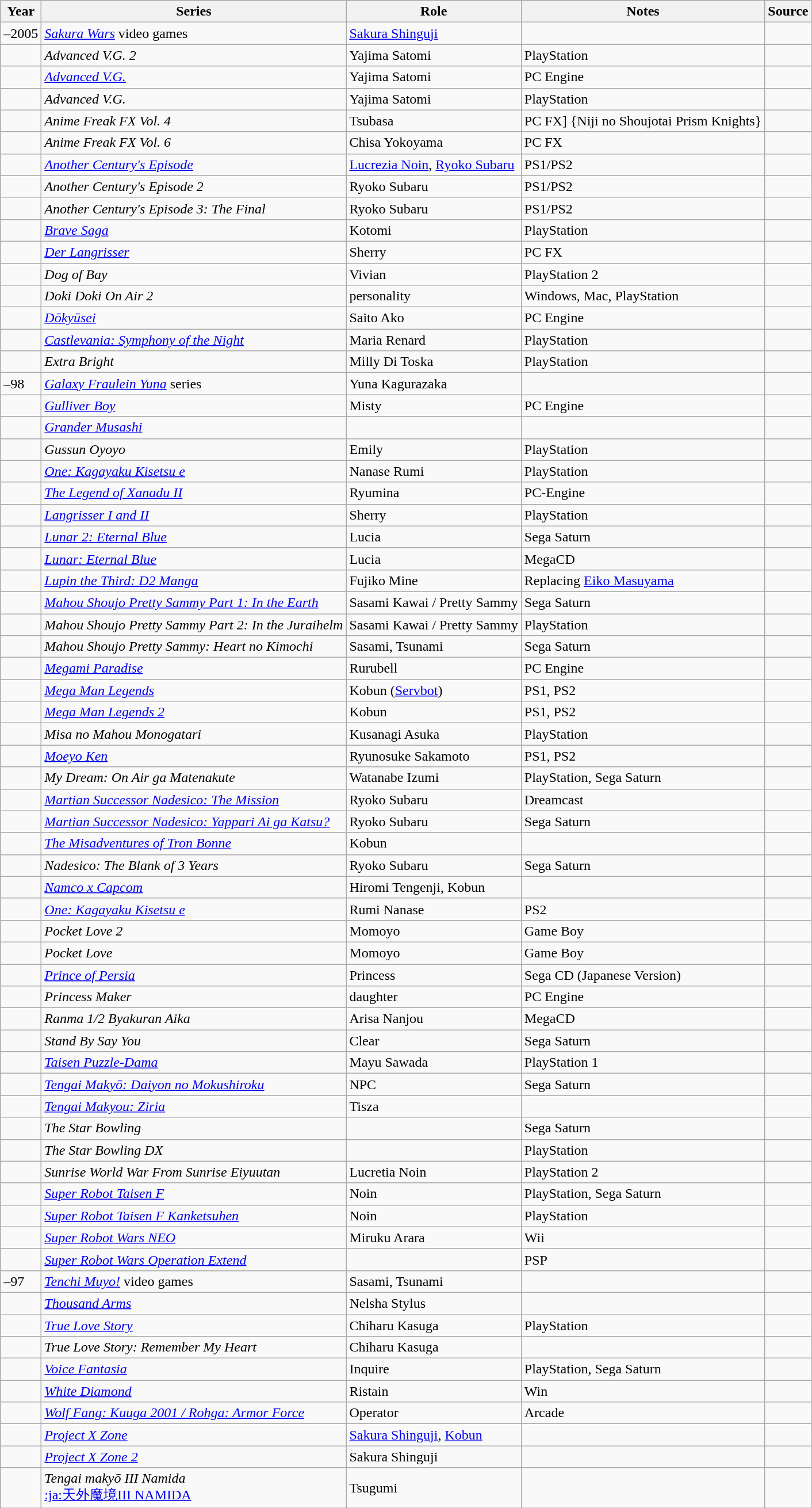<table class="wikitable sortable plainrowheaders">
<tr>
<th>Year</th>
<th>Series</th>
<th>Role</th>
<th class="unsortable">Notes</th>
<th class="unsortable">Source</th>
</tr>
<tr>
<td>–2005</td>
<td><em><a href='#'>Sakura Wars</a></em> video games</td>
<td><a href='#'>Sakura Shinguji</a></td>
<td></td>
<td></td>
</tr>
<tr>
<td></td>
<td><em>Advanced V.G. 2</em></td>
<td>Yajima Satomi</td>
<td>PlayStation</td>
<td></td>
</tr>
<tr>
<td></td>
<td><em><a href='#'>Advanced V.G.</a></em></td>
<td>Yajima Satomi</td>
<td>PC Engine</td>
<td></td>
</tr>
<tr>
<td></td>
<td><em>Advanced V.G.</em></td>
<td>Yajima Satomi</td>
<td>PlayStation</td>
<td></td>
</tr>
<tr>
<td></td>
<td><em>Anime Freak FX Vol. 4</em></td>
<td>Tsubasa</td>
<td>PC FX] {Niji no Shoujotai Prism Knights}</td>
<td></td>
</tr>
<tr>
<td></td>
<td><em>Anime Freak FX Vol. 6</em></td>
<td>Chisa Yokoyama</td>
<td>PC FX</td>
<td></td>
</tr>
<tr>
<td></td>
<td><em><a href='#'>Another Century's Episode</a></em></td>
<td><a href='#'>Lucrezia Noin</a>, <a href='#'>Ryoko Subaru</a></td>
<td>PS1/PS2</td>
<td></td>
</tr>
<tr>
<td></td>
<td><em>Another Century's Episode 2</em></td>
<td>Ryoko Subaru</td>
<td>PS1/PS2</td>
<td></td>
</tr>
<tr>
<td></td>
<td><em>Another Century's Episode 3: The Final</em></td>
<td>Ryoko Subaru</td>
<td>PS1/PS2</td>
<td></td>
</tr>
<tr>
<td></td>
<td><em><a href='#'>Brave Saga</a></em></td>
<td>Kotomi</td>
<td>PlayStation</td>
<td></td>
</tr>
<tr>
<td></td>
<td><em><a href='#'>Der Langrisser</a></em></td>
<td>Sherry</td>
<td>PC FX</td>
<td></td>
</tr>
<tr>
<td></td>
<td><em>Dog of Bay</em></td>
<td>Vivian</td>
<td>PlayStation 2</td>
<td></td>
</tr>
<tr>
<td></td>
<td><em>Doki Doki On Air 2</em></td>
<td>personality</td>
<td>Windows, Mac, PlayStation</td>
<td></td>
</tr>
<tr>
<td></td>
<td><em><a href='#'>Dōkyūsei</a></em></td>
<td>Saito Ako</td>
<td>PC Engine</td>
<td></td>
</tr>
<tr>
<td></td>
<td><em><a href='#'>Castlevania: Symphony of the Night</a></em></td>
<td>Maria Renard</td>
<td>PlayStation</td>
<td></td>
</tr>
<tr>
<td></td>
<td><em>Extra Bright</em></td>
<td>Milly Di Toska</td>
<td>PlayStation</td>
<td></td>
</tr>
<tr>
<td>–98</td>
<td><em><a href='#'>Galaxy Fraulein Yuna</a></em> series</td>
<td>Yuna Kagurazaka</td>
<td></td>
<td></td>
</tr>
<tr>
<td></td>
<td><em><a href='#'>Gulliver Boy</a></em></td>
<td>Misty</td>
<td>PC Engine</td>
<td></td>
</tr>
<tr>
<td></td>
<td><em><a href='#'>Grander Musashi</a></em></td>
<td></td>
<td></td>
<td></td>
</tr>
<tr>
<td></td>
<td><em>Gussun Oyoyo</em></td>
<td>Emily</td>
<td>PlayStation</td>
<td></td>
</tr>
<tr>
<td></td>
<td><em><a href='#'>One: Kagayaku Kisetsu e</a></em></td>
<td>Nanase Rumi</td>
<td>PlayStation</td>
<td></td>
</tr>
<tr>
<td></td>
<td><em><a href='#'>The Legend of Xanadu II</a></em></td>
<td>Ryumina</td>
<td>PC-Engine</td>
<td></td>
</tr>
<tr>
<td></td>
<td><em><a href='#'>Langrisser I and II</a></em></td>
<td>Sherry</td>
<td>PlayStation</td>
<td></td>
</tr>
<tr>
<td></td>
<td><em><a href='#'>Lunar 2: Eternal Blue</a></em></td>
<td>Lucia</td>
<td>Sega Saturn</td>
<td></td>
</tr>
<tr>
<td></td>
<td><em><a href='#'>Lunar: Eternal Blue</a></em></td>
<td>Lucia</td>
<td>MegaCD</td>
<td></td>
</tr>
<tr>
<td></td>
<td><em><a href='#'>Lupin the Third: D2 Manga</a></em></td>
<td>Fujiko Mine</td>
<td>Replacing <a href='#'>Eiko Masuyama</a></td>
<td></td>
</tr>
<tr>
<td></td>
<td><em><a href='#'>Mahou Shoujo Pretty Sammy Part 1: In the Earth</a></em></td>
<td>Sasami Kawai / Pretty Sammy</td>
<td>Sega Saturn</td>
<td></td>
</tr>
<tr>
<td></td>
<td><em>Mahou Shoujo Pretty Sammy Part 2: In the Juraihelm</em></td>
<td>Sasami Kawai / Pretty Sammy</td>
<td>PlayStation</td>
<td></td>
</tr>
<tr>
<td></td>
<td><em>Mahou Shoujo Pretty Sammy: Heart no Kimochi</em></td>
<td>Sasami, Tsunami</td>
<td>Sega Saturn</td>
<td></td>
</tr>
<tr>
<td></td>
<td><em><a href='#'>Megami Paradise</a></em></td>
<td>Rurubell</td>
<td>PC Engine</td>
<td></td>
</tr>
<tr>
<td></td>
<td><em><a href='#'>Mega Man Legends</a></em></td>
<td>Kobun (<a href='#'>Servbot</a>)</td>
<td>PS1, PS2</td>
<td></td>
</tr>
<tr>
<td></td>
<td><em><a href='#'>Mega Man Legends 2</a></em></td>
<td>Kobun</td>
<td>PS1, PS2</td>
<td></td>
</tr>
<tr>
<td></td>
<td><em>Misa no Mahou Monogatari</em></td>
<td>Kusanagi Asuka</td>
<td>PlayStation</td>
<td></td>
</tr>
<tr>
<td></td>
<td><em><a href='#'>Moeyo Ken</a></em></td>
<td>Ryunosuke Sakamoto</td>
<td>PS1, PS2</td>
<td></td>
</tr>
<tr>
<td></td>
<td><em>My Dream: On Air ga Matenakute</em></td>
<td>Watanabe Izumi</td>
<td>PlayStation, Sega Saturn</td>
<td></td>
</tr>
<tr>
<td></td>
<td><em><a href='#'>Martian Successor Nadesico: The Mission</a></em></td>
<td>Ryoko Subaru</td>
<td>Dreamcast</td>
<td></td>
</tr>
<tr>
<td></td>
<td><em><a href='#'>Martian Successor Nadesico: Yappari Ai ga Katsu?</a></em></td>
<td>Ryoko Subaru</td>
<td>Sega Saturn</td>
<td></td>
</tr>
<tr>
<td></td>
<td><em><a href='#'>The Misadventures of Tron Bonne</a></em></td>
<td>Kobun</td>
<td></td>
<td></td>
</tr>
<tr>
<td></td>
<td><em>Nadesico: The Blank of 3 Years</em></td>
<td>Ryoko Subaru</td>
<td>Sega Saturn</td>
<td></td>
</tr>
<tr>
<td></td>
<td><em><a href='#'>Namco x Capcom</a></em></td>
<td>Hiromi Tengenji, Kobun</td>
<td></td>
<td></td>
</tr>
<tr>
<td></td>
<td><em><a href='#'>One: Kagayaku Kisetsu e</a></em></td>
<td>Rumi Nanase</td>
<td>PS2</td>
<td></td>
</tr>
<tr>
<td></td>
<td><em>Pocket Love 2</em></td>
<td>Momoyo</td>
<td>Game Boy</td>
<td></td>
</tr>
<tr>
<td></td>
<td><em>Pocket Love</em></td>
<td>Momoyo</td>
<td>Game Boy</td>
<td></td>
</tr>
<tr>
<td></td>
<td><em><a href='#'>Prince of Persia</a></em></td>
<td>Princess</td>
<td>Sega CD (Japanese Version)</td>
<td></td>
</tr>
<tr>
<td></td>
<td><em>Princess Maker</em></td>
<td>daughter</td>
<td>PC Engine</td>
<td></td>
</tr>
<tr>
<td></td>
<td><em>Ranma 1/2 Byakuran Aika</em></td>
<td>Arisa Nanjou</td>
<td>MegaCD</td>
<td></td>
</tr>
<tr>
<td></td>
<td><em>Stand By Say You</em></td>
<td>Clear</td>
<td>Sega Saturn</td>
<td></td>
</tr>
<tr>
<td></td>
<td><em><a href='#'>Taisen Puzzle-Dama</a></em></td>
<td>Mayu Sawada</td>
<td>PlayStation 1</td>
<td></td>
</tr>
<tr>
<td></td>
<td><em><a href='#'>Tengai Makyō: Daiyon no Mokushiroku</a></em></td>
<td>NPC</td>
<td>Sega Saturn</td>
<td></td>
</tr>
<tr>
<td></td>
<td><em><a href='#'>Tengai Makyou: Ziria</a></em></td>
<td>Tisza</td>
<td></td>
<td></td>
</tr>
<tr>
<td></td>
<td><em>The Star Bowling</em></td>
<td></td>
<td>Sega Saturn</td>
<td></td>
</tr>
<tr>
<td></td>
<td><em>The Star Bowling DX</em></td>
<td></td>
<td>PlayStation</td>
<td></td>
</tr>
<tr>
<td></td>
<td><em>Sunrise World War From Sunrise Eiyuutan</em></td>
<td>Lucretia Noin</td>
<td>PlayStation 2</td>
<td></td>
</tr>
<tr>
<td></td>
<td><em><a href='#'>Super Robot Taisen F</a></em></td>
<td>Noin</td>
<td>PlayStation, Sega Saturn</td>
<td></td>
</tr>
<tr>
<td></td>
<td><em><a href='#'>Super Robot Taisen F Kanketsuhen</a></em></td>
<td>Noin</td>
<td>PlayStation</td>
<td></td>
</tr>
<tr>
<td></td>
<td><em><a href='#'>Super Robot Wars NEO</a></em></td>
<td>Miruku Arara</td>
<td>Wii</td>
<td></td>
</tr>
<tr>
<td></td>
<td><em><a href='#'>Super Robot Wars Operation Extend</a></em></td>
<td></td>
<td>PSP</td>
<td></td>
</tr>
<tr>
<td>–97</td>
<td><em><a href='#'>Tenchi Muyo!</a></em> video games</td>
<td>Sasami, Tsunami</td>
<td></td>
<td></td>
</tr>
<tr>
<td></td>
<td><em><a href='#'>Thousand Arms</a></em></td>
<td>Nelsha Stylus</td>
<td></td>
<td></td>
</tr>
<tr>
<td></td>
<td><em><a href='#'>True Love Story</a></em></td>
<td>Chiharu Kasuga</td>
<td>PlayStation</td>
<td></td>
</tr>
<tr>
<td></td>
<td><em>True Love Story: Remember My Heart</em></td>
<td>Chiharu Kasuga</td>
<td></td>
<td></td>
</tr>
<tr>
<td></td>
<td><em><a href='#'>Voice Fantasia</a></em></td>
<td>Inquire</td>
<td>PlayStation, Sega Saturn</td>
<td></td>
</tr>
<tr>
<td></td>
<td><em><a href='#'>White Diamond</a></em></td>
<td>Ristain</td>
<td>Win</td>
<td></td>
</tr>
<tr>
<td></td>
<td><em><a href='#'>Wolf Fang: Kuuga 2001 / Rohga: Armor Force</a></em></td>
<td>Operator</td>
<td>Arcade</td>
<td></td>
</tr>
<tr>
<td></td>
<td><em><a href='#'>Project X Zone</a></em></td>
<td><a href='#'>Sakura Shinguji</a>, <a href='#'>Kobun</a></td>
<td></td>
<td></td>
</tr>
<tr>
<td></td>
<td><em><a href='#'>Project X Zone 2</a></em></td>
<td>Sakura Shinguji</td>
<td></td>
<td></td>
</tr>
<tr>
<td></td>
<td><em>Tengai makyō III Namida</em><br><a href='#'>:ja:天外魔境III NAMIDA</a></td>
<td>Tsugumi</td>
<td></td>
<td></td>
</tr>
</table>
